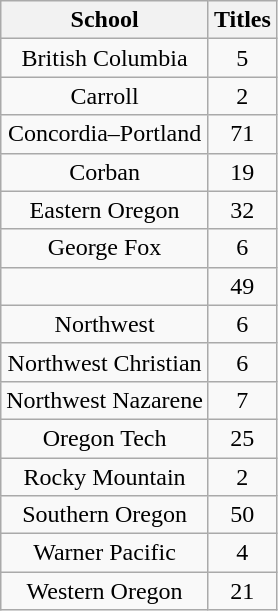<table class="wikitable sortable" style="text-align:center">
<tr>
<th>School</th>
<th>Titles</th>
</tr>
<tr>
<td>British Columbia</td>
<td>5</td>
</tr>
<tr>
<td>Carroll</td>
<td>2</td>
</tr>
<tr>
<td>Concordia–Portland</td>
<td>71</td>
</tr>
<tr>
<td>Corban</td>
<td>19</td>
</tr>
<tr>
<td>Eastern Oregon</td>
<td>32</td>
</tr>
<tr>
<td>George Fox</td>
<td>6</td>
</tr>
<tr>
<td></td>
<td>49</td>
</tr>
<tr>
<td>Northwest</td>
<td>6</td>
</tr>
<tr>
<td>Northwest Christian</td>
<td>6</td>
</tr>
<tr>
<td>Northwest Nazarene</td>
<td>7</td>
</tr>
<tr>
<td>Oregon Tech</td>
<td>25</td>
</tr>
<tr>
<td>Rocky Mountain</td>
<td>2</td>
</tr>
<tr>
<td>Southern Oregon</td>
<td>50</td>
</tr>
<tr>
<td>Warner Pacific</td>
<td>4</td>
</tr>
<tr>
<td>Western Oregon</td>
<td>21</td>
</tr>
</table>
